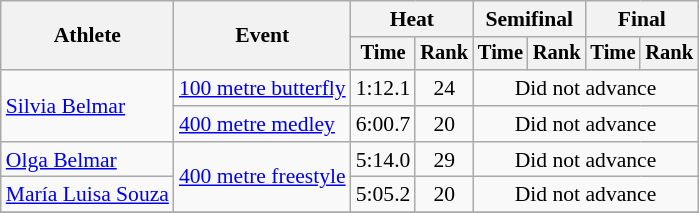<table class=wikitable style="font-size:90%">
<tr>
<th rowspan="2">Athlete</th>
<th rowspan="2">Event</th>
<th colspan="2">Heat</th>
<th colspan="2">Semifinal</th>
<th colspan="2">Final</th>
</tr>
<tr style="font-size:95%">
<th>Time</th>
<th>Rank</th>
<th>Time</th>
<th>Rank</th>
<th>Time</th>
<th>Rank</th>
</tr>
<tr align=center>
<td align=left rowspan=2><a href='#'>Silvia Belmar</a></td>
<td align=left><a href='#'>100 metre butterfly</a></td>
<td>1:12.1</td>
<td align=center>24</td>
<td colspan=4 align=center>Did not advance</td>
</tr>
<tr>
<td align=left><a href='#'>400 metre medley</a></td>
<td>6:00.7</td>
<td align=center>20</td>
<td colspan=4 align=center>Did not advance</td>
</tr>
<tr align=center>
<td align=left rowspan=1><a href='#'>Olga Belmar</a></td>
<td align=left rowspan=2><a href='#'>400 metre freestyle</a></td>
<td>5:14.0</td>
<td align=center>29</td>
<td colspan=4 align=center>Did not advance</td>
</tr>
<tr align=center>
<td align=left><a href='#'>María Luisa Souza</a></td>
<td>5:05.2</td>
<td align=center>20</td>
<td colspan=4 align=center>Did not advance</td>
</tr>
<tr>
</tr>
</table>
